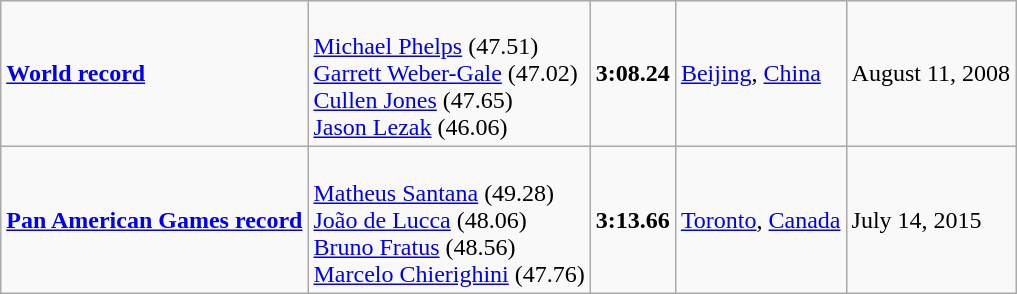<table class="wikitable">
<tr>
<td><strong><a href='#'>World record</a></strong></td>
<td><br><a href='#'>Michael Phelps</a> (47.51)<br><a href='#'>Garrett Weber-Gale</a> (47.02)<br><a href='#'>Cullen Jones</a> (47.65)<br><a href='#'>Jason Lezak</a> (46.06)</td>
<td><strong>3:08.24</strong></td>
<td><a href='#'>Beijing</a>, <a href='#'>China</a></td>
<td>August 11, 2008</td>
</tr>
<tr>
<td><strong><a href='#'>Pan American Games record</a></strong></td>
<td><br><a href='#'>Matheus Santana</a> (49.28)<br><a href='#'>João de Lucca</a> (48.06)<br><a href='#'>Bruno Fratus</a> (48.56)<br><a href='#'>Marcelo Chierighini</a> (47.76)</td>
<td><strong>3:13.66</strong></td>
<td><a href='#'>Toronto</a>, <a href='#'>Canada</a></td>
<td>July 14, 2015</td>
</tr>
</table>
